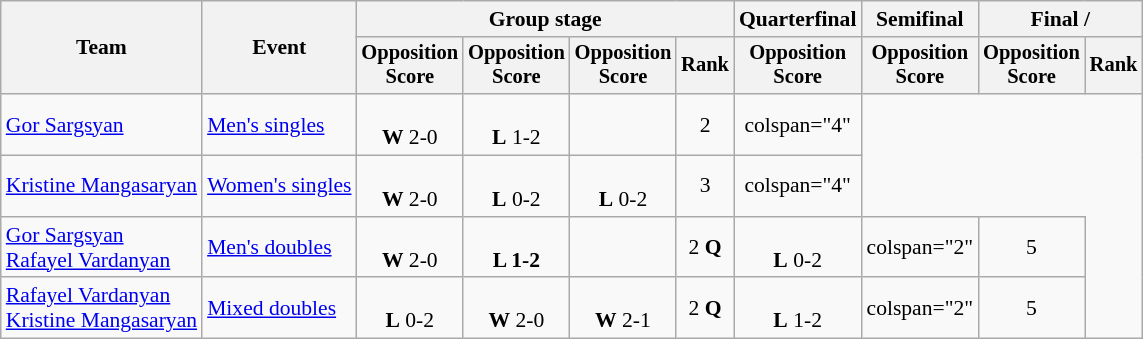<table class="wikitable" style="text-align:center; font-size:90%">
<tr>
<th rowspan="2">Team</th>
<th rowspan="2">Event</th>
<th colspan="4">Group stage</th>
<th>Quarterfinal</th>
<th>Semifinal</th>
<th colspan="2">Final / </th>
</tr>
<tr style="font-size:95%">
<th>Opposition<br>Score</th>
<th>Opposition<br>Score</th>
<th>Opposition<br>Score</th>
<th>Rank</th>
<th>Opposition<br>Score</th>
<th>Opposition<br>Score</th>
<th>Opposition<br>Score</th>
<th>Rank</th>
</tr>
<tr>
<td align="left"><a href='#'>Gor Sargsyan</a></td>
<td align="left"><a href='#'>Men's singles</a></td>
<td><br><strong>W</strong> 2-0</td>
<td><br><strong>L</strong> 1-2</td>
<td></td>
<td>2</td>
<td>colspan="4" </td>
</tr>
<tr>
<td align="left"><a href='#'>Kristine Mangasaryan</a></td>
<td align="left"><a href='#'>Women's singles</a></td>
<td><br><strong>W</strong> 2-0</td>
<td><br><strong>L</strong> 0-2</td>
<td><br><strong>L</strong> 0-2</td>
<td>3</td>
<td>colspan="4" </td>
</tr>
<tr>
<td align="left"><a href='#'>Gor Sargsyan</a><br><a href='#'>Rafayel Vardanyan</a></td>
<td align="left"><a href='#'>Men's doubles</a></td>
<td><br><strong>W</strong> 2-0</td>
<td><br><strong>L 1-2</strong></td>
<td></td>
<td>2 <strong>Q</strong></td>
<td><br><strong>L</strong> 0-2</td>
<td>colspan="2" </td>
<td>5</td>
</tr>
<tr>
<td align="left"><a href='#'>Rafayel Vardanyan</a><br><a href='#'>Kristine Mangasaryan</a></td>
<td align="left"><a href='#'>Mixed doubles</a></td>
<td><br><strong>L</strong> 0-2</td>
<td><br><strong>W</strong> 2-0</td>
<td><br><strong>W</strong> 2-1</td>
<td>2 <strong>Q</strong></td>
<td><br><strong>L</strong> 1-2</td>
<td>colspan="2" </td>
<td>5</td>
</tr>
</table>
